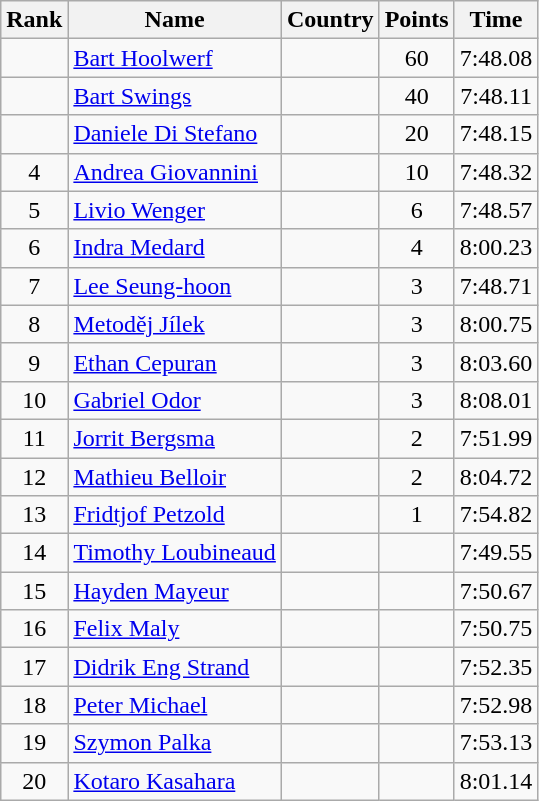<table class="wikitable sortable" style="text-align:center">
<tr>
<th>Rank</th>
<th>Name</th>
<th>Country</th>
<th>Points</th>
<th>Time</th>
</tr>
<tr>
<td></td>
<td align=left><a href='#'>Bart Hoolwerf</a></td>
<td align=left></td>
<td>60</td>
<td>7:48.08</td>
</tr>
<tr>
<td></td>
<td align=left><a href='#'>Bart Swings</a></td>
<td align=left></td>
<td>40</td>
<td>7:48.11</td>
</tr>
<tr>
<td></td>
<td align=left><a href='#'>Daniele Di Stefano</a></td>
<td align=left></td>
<td>20</td>
<td>7:48.15</td>
</tr>
<tr>
<td>4</td>
<td align=left><a href='#'>Andrea Giovannini</a></td>
<td align=left></td>
<td>10</td>
<td>7:48.32</td>
</tr>
<tr>
<td>5</td>
<td align=left><a href='#'>Livio Wenger</a></td>
<td align=left></td>
<td>6</td>
<td>7:48.57</td>
</tr>
<tr>
<td>6</td>
<td align=left><a href='#'>Indra Medard</a></td>
<td align=left></td>
<td>4</td>
<td>8:00.23</td>
</tr>
<tr>
<td>7</td>
<td align=left><a href='#'>Lee Seung-hoon</a></td>
<td align=left></td>
<td>3</td>
<td>7:48.71</td>
</tr>
<tr>
<td>8</td>
<td align=left><a href='#'>Metoděj Jílek</a></td>
<td align=left></td>
<td>3</td>
<td>8:00.75</td>
</tr>
<tr>
<td>9</td>
<td align=left><a href='#'>Ethan Cepuran</a></td>
<td align=left></td>
<td>3</td>
<td>8:03.60</td>
</tr>
<tr>
<td>10</td>
<td align=left><a href='#'>Gabriel Odor</a></td>
<td align=left></td>
<td>3</td>
<td>8:08.01</td>
</tr>
<tr>
<td>11</td>
<td align=left><a href='#'>Jorrit Bergsma</a></td>
<td align=left></td>
<td>2</td>
<td>7:51.99</td>
</tr>
<tr>
<td>12</td>
<td align=left><a href='#'>Mathieu Belloir</a></td>
<td align=left></td>
<td>2</td>
<td>8:04.72</td>
</tr>
<tr>
<td>13</td>
<td align=left><a href='#'>Fridtjof Petzold</a></td>
<td align=left></td>
<td>1</td>
<td>7:54.82</td>
</tr>
<tr>
<td>14</td>
<td align=left><a href='#'>Timothy Loubineaud</a></td>
<td align=left></td>
<td></td>
<td>7:49.55</td>
</tr>
<tr>
<td>15</td>
<td align=left><a href='#'>Hayden Mayeur</a></td>
<td align=left></td>
<td></td>
<td>7:50.67</td>
</tr>
<tr>
<td>16</td>
<td align=left><a href='#'>Felix Maly</a></td>
<td align=left></td>
<td></td>
<td>7:50.75</td>
</tr>
<tr>
<td>17</td>
<td align=left><a href='#'>Didrik Eng Strand</a></td>
<td align=left></td>
<td></td>
<td>7:52.35</td>
</tr>
<tr>
<td>18</td>
<td align=left><a href='#'>Peter Michael</a></td>
<td align=left></td>
<td></td>
<td>7:52.98</td>
</tr>
<tr>
<td>19</td>
<td align=left><a href='#'>Szymon Palka</a></td>
<td align=left></td>
<td></td>
<td>7:53.13</td>
</tr>
<tr>
<td>20</td>
<td align=left><a href='#'>Kotaro Kasahara</a></td>
<td align=left></td>
<td></td>
<td>8:01.14</td>
</tr>
</table>
